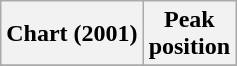<table class="wikitable plainrowheaders" style="text-align:center">
<tr>
<th scope="col">Chart (2001)</th>
<th scope="col">Peak<br>position</th>
</tr>
<tr>
</tr>
</table>
